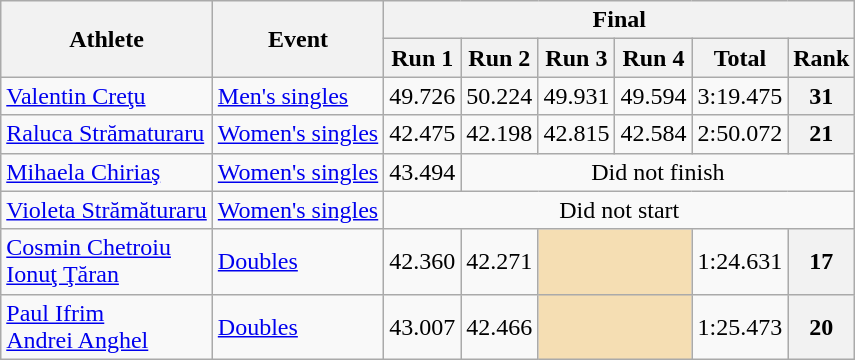<table class="wikitable">
<tr>
<th rowspan="2">Athlete</th>
<th rowspan="2">Event</th>
<th colspan="6">Final</th>
</tr>
<tr>
<th>Run 1</th>
<th>Run 2</th>
<th>Run 3</th>
<th>Run 4</th>
<th>Total</th>
<th>Rank</th>
</tr>
<tr>
<td><a href='#'>Valentin Creţu</a></td>
<td><a href='#'>Men's singles</a></td>
<td align="center">49.726</td>
<td align="center">50.224</td>
<td align="center">49.931</td>
<td align="center">49.594</td>
<td align="center">3:19.475</td>
<th align="center">31</th>
</tr>
<tr>
<td><a href='#'>Raluca Strămaturaru</a></td>
<td><a href='#'>Women's singles</a></td>
<td align="center">42.475</td>
<td align="center">42.198</td>
<td align="center">42.815</td>
<td align="center">42.584</td>
<td align="center">2:50.072</td>
<th align="center">21</th>
</tr>
<tr>
<td><a href='#'>Mihaela Chiriaş</a></td>
<td><a href='#'>Women's singles</a></td>
<td align="center">43.494</td>
<td colspan=5 align=center>Did not finish</td>
</tr>
<tr>
<td><a href='#'>Violeta Strămăturaru</a></td>
<td><a href='#'>Women's singles</a></td>
<td colspan=6 align=center>Did not start</td>
</tr>
<tr>
<td><a href='#'>Cosmin Chetroiu</a>  <br> <a href='#'>Ionuţ Ţăran</a></td>
<td><a href='#'>Doubles</a></td>
<td align="center">42.360</td>
<td align="center">42.271</td>
<td colspan=2 bgcolor="wheat"></td>
<td align="center">1:24.631</td>
<th align="center">17</th>
</tr>
<tr>
<td><a href='#'>Paul Ifrim</a>  <br> <a href='#'>Andrei Anghel</a></td>
<td><a href='#'>Doubles</a></td>
<td align="center">43.007</td>
<td align="center">42.466</td>
<td colspan=2 bgcolor="wheat"></td>
<td align="center">1:25.473</td>
<th align="center">20</th>
</tr>
</table>
